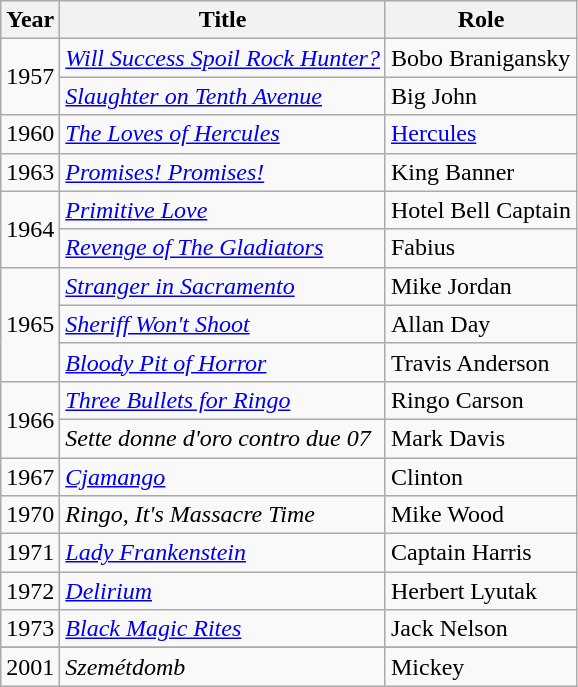<table class="wikitable sortable">
<tr>
<th>Year</th>
<th>Title</th>
<th>Role</th>
</tr>
<tr>
<td rowspan="2">1957</td>
<td><em><a href='#'>Will Success Spoil Rock Hunter?</a></em></td>
<td>Bobo Branigansky</td>
</tr>
<tr>
<td><em><a href='#'>Slaughter on Tenth Avenue</a></em></td>
<td>Big John</td>
</tr>
<tr>
<td>1960</td>
<td><em><a href='#'>The Loves of Hercules</a></em></td>
<td><a href='#'>Hercules</a></td>
</tr>
<tr>
<td>1963</td>
<td><em><a href='#'>Promises! Promises!</a></em></td>
<td>King Banner</td>
</tr>
<tr>
<td rowspan="2">1964</td>
<td><em><a href='#'>Primitive Love</a></em></td>
<td>Hotel Bell Captain</td>
</tr>
<tr>
<td><em><a href='#'>Revenge of The Gladiators</a></em></td>
<td>Fabius</td>
</tr>
<tr>
<td rowspan="3">1965</td>
<td><em><a href='#'>Stranger in Sacramento</a></em></td>
<td>Mike Jordan</td>
</tr>
<tr>
<td><em><a href='#'>Sheriff Won't Shoot</a></em></td>
<td>Allan Day</td>
</tr>
<tr>
<td><em><a href='#'>Bloody Pit of Horror</a></em></td>
<td>Travis Anderson</td>
</tr>
<tr>
<td rowspan="2">1966</td>
<td><em><a href='#'>Three Bullets for Ringo</a></em></td>
<td>Ringo Carson</td>
</tr>
<tr>
<td><em>Sette donne d'oro contro due 07</em></td>
<td>Mark Davis</td>
</tr>
<tr>
<td>1967</td>
<td><em><a href='#'>Cjamango</a></em></td>
<td>Clinton</td>
</tr>
<tr>
<td>1970</td>
<td><em>Ringo, It's Massacre Time</em></td>
<td>Mike Wood</td>
</tr>
<tr>
<td>1971</td>
<td><em><a href='#'>Lady Frankenstein</a></em></td>
<td>Captain Harris</td>
</tr>
<tr>
<td>1972</td>
<td><em><a href='#'>Delirium</a></em></td>
<td>Herbert Lyutak</td>
</tr>
<tr>
<td>1973</td>
<td><em><a href='#'>Black Magic Rites</a></em></td>
<td>Jack Nelson</td>
</tr>
<tr>
</tr>
<tr>
<td>2001</td>
<td><em>Szemétdomb</em></td>
<td>Mickey</td>
</tr>
</table>
